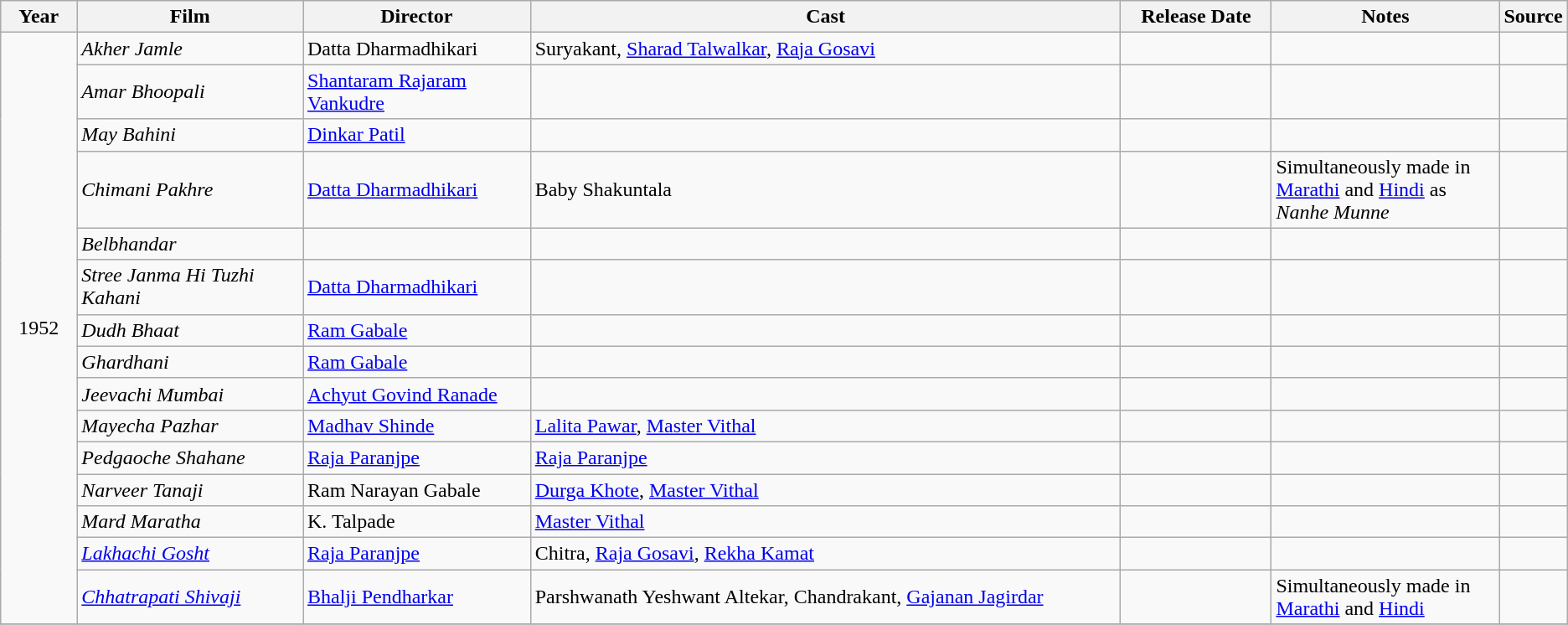<table class ="wikitable sortable collapsible">
<tr>
<th style="width: 05%;">Year</th>
<th style="width: 15%;">Film</th>
<th style="width: 15%;">Director</th>
<th style="width: 40%;" class="unsortable">Cast</th>
<th style="width: 10%;">Release Date</th>
<th style="width: 15%;" class="unsortable">Notes</th>
<th style="width: 15%;" class="unsortable">Source</th>
</tr>
<tr>
<td rowspan=15 align="center">1952</td>
<td><em>Akher Jamle</em></td>
<td>Datta Dharmadhikari</td>
<td>Suryakant, <a href='#'>Sharad Talwalkar</a>, <a href='#'>Raja Gosavi</a></td>
<td></td>
<td></td>
<td></td>
</tr>
<tr>
<td><em>Amar Bhoopali</em></td>
<td><a href='#'>Shantaram Rajaram Vankudre</a></td>
<td></td>
<td></td>
<td></td>
<td></td>
</tr>
<tr>
<td><em>May Bahini</em></td>
<td><a href='#'>Dinkar Patil</a></td>
<td></td>
<td></td>
<td></td>
<td></td>
</tr>
<tr>
<td><em>Chimani Pakhre</em></td>
<td><a href='#'>Datta Dharmadhikari</a></td>
<td>Baby Shakuntala</td>
<td></td>
<td>Simultaneously made in <a href='#'>Marathi</a> and <a href='#'>Hindi</a> as <em>Nanhe Munne</em></td>
<td></td>
</tr>
<tr>
<td><em>Belbhandar</em></td>
<td></td>
<td></td>
<td></td>
<td></td>
<td></td>
</tr>
<tr>
<td><em>Stree Janma Hi Tuzhi Kahani</em></td>
<td><a href='#'>Datta Dharmadhikari</a></td>
<td></td>
<td></td>
<td></td>
<td></td>
</tr>
<tr>
<td><em>Dudh Bhaat</em></td>
<td><a href='#'>Ram Gabale</a></td>
<td></td>
<td></td>
<td></td>
<td></td>
</tr>
<tr>
<td><em>Ghardhani</em></td>
<td><a href='#'>Ram Gabale</a></td>
<td></td>
<td></td>
<td></td>
<td></td>
</tr>
<tr>
<td><em>Jeevachi Mumbai</em></td>
<td><a href='#'>Achyut Govind Ranade</a></td>
<td></td>
<td></td>
<td></td>
<td></td>
</tr>
<tr>
<td><em>Mayecha Pazhar</em></td>
<td><a href='#'>Madhav Shinde</a></td>
<td><a href='#'>Lalita Pawar</a>, <a href='#'>Master Vithal</a></td>
<td></td>
<td></td>
<td></td>
</tr>
<tr>
<td><em>Pedgaoche Shahane</em></td>
<td><a href='#'>Raja Paranjpe</a></td>
<td><a href='#'>Raja Paranjpe</a></td>
<td></td>
<td></td>
<td></td>
</tr>
<tr>
<td><em>Narveer Tanaji</em></td>
<td>Ram Narayan Gabale</td>
<td><a href='#'>Durga Khote</a>, <a href='#'>Master Vithal</a></td>
<td></td>
<td></td>
<td></td>
</tr>
<tr>
<td><em>Mard Maratha</em></td>
<td>K. Talpade</td>
<td><a href='#'>Master Vithal</a></td>
<td></td>
<td></td>
<td></td>
</tr>
<tr>
<td><em><a href='#'>Lakhachi Gosht</a></em></td>
<td><a href='#'>Raja Paranjpe</a></td>
<td>Chitra, <a href='#'>Raja Gosavi</a>, <a href='#'>Rekha Kamat</a></td>
<td></td>
<td></td>
<td></td>
</tr>
<tr>
<td><em><a href='#'>Chhatrapati Shivaji</a></em></td>
<td><a href='#'>Bhalji Pendharkar</a></td>
<td>Parshwanath Yeshwant Altekar, Chandrakant, <a href='#'>Gajanan Jagirdar</a></td>
<td></td>
<td>Simultaneously made in <a href='#'>Marathi</a> and <a href='#'>Hindi</a></td>
<td></td>
</tr>
<tr>
</tr>
</table>
